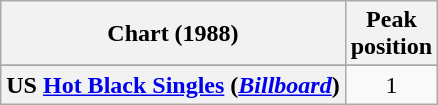<table class="wikitable sortable plainrowheaders" style="text-align:center">
<tr>
<th>Chart (1988)</th>
<th>Peak<br>position</th>
</tr>
<tr>
</tr>
<tr>
</tr>
<tr>
<th scope="row">US <a href='#'>Hot Black Singles</a> (<em><a href='#'>Billboard</a></em>)</th>
<td>1</td>
</tr>
</table>
